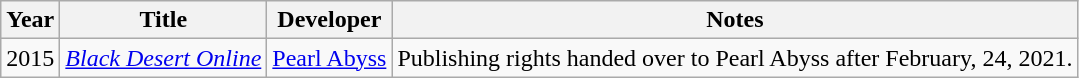<table class="wikitable">
<tr>
<th scope="col">Year</th>
<th scope="col">Title</th>
<th scope="col">Developer</th>
<th scope="col">Notes</th>
</tr>
<tr>
<td>2015</td>
<td><em><a href='#'>Black Desert Online</a></em></td>
<td><a href='#'>Pearl Abyss</a></td>
<td>Publishing rights handed over to Pearl Abyss after February, 24, 2021.</td>
</tr>
</table>
